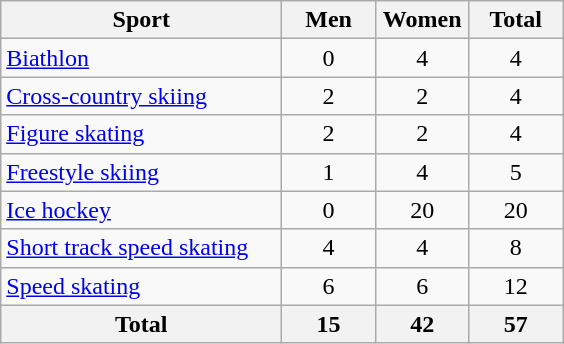<table class="wikitable sortable" style="text-align:center;">
<tr>
<th width=180>Sport</th>
<th width=55>Men</th>
<th width=55>Women</th>
<th width=55>Total</th>
</tr>
<tr>
<td align=left><a href='#'>Biathlon</a></td>
<td>0</td>
<td>4</td>
<td>4</td>
</tr>
<tr>
<td align=left><a href='#'>Cross-country skiing</a></td>
<td>2</td>
<td>2</td>
<td>4</td>
</tr>
<tr>
<td align=left><a href='#'>Figure skating</a></td>
<td>2</td>
<td>2</td>
<td>4</td>
</tr>
<tr>
<td align=left><a href='#'>Freestyle skiing</a></td>
<td>1</td>
<td>4</td>
<td>5</td>
</tr>
<tr>
<td align=left><a href='#'>Ice hockey</a></td>
<td>0</td>
<td>20</td>
<td>20</td>
</tr>
<tr>
<td align=left><a href='#'>Short track speed skating</a></td>
<td>4</td>
<td>4</td>
<td>8</td>
</tr>
<tr>
<td align=left><a href='#'>Speed skating</a></td>
<td>6</td>
<td>6</td>
<td>12</td>
</tr>
<tr>
<th>Total</th>
<th>15</th>
<th>42</th>
<th>57</th>
</tr>
</table>
